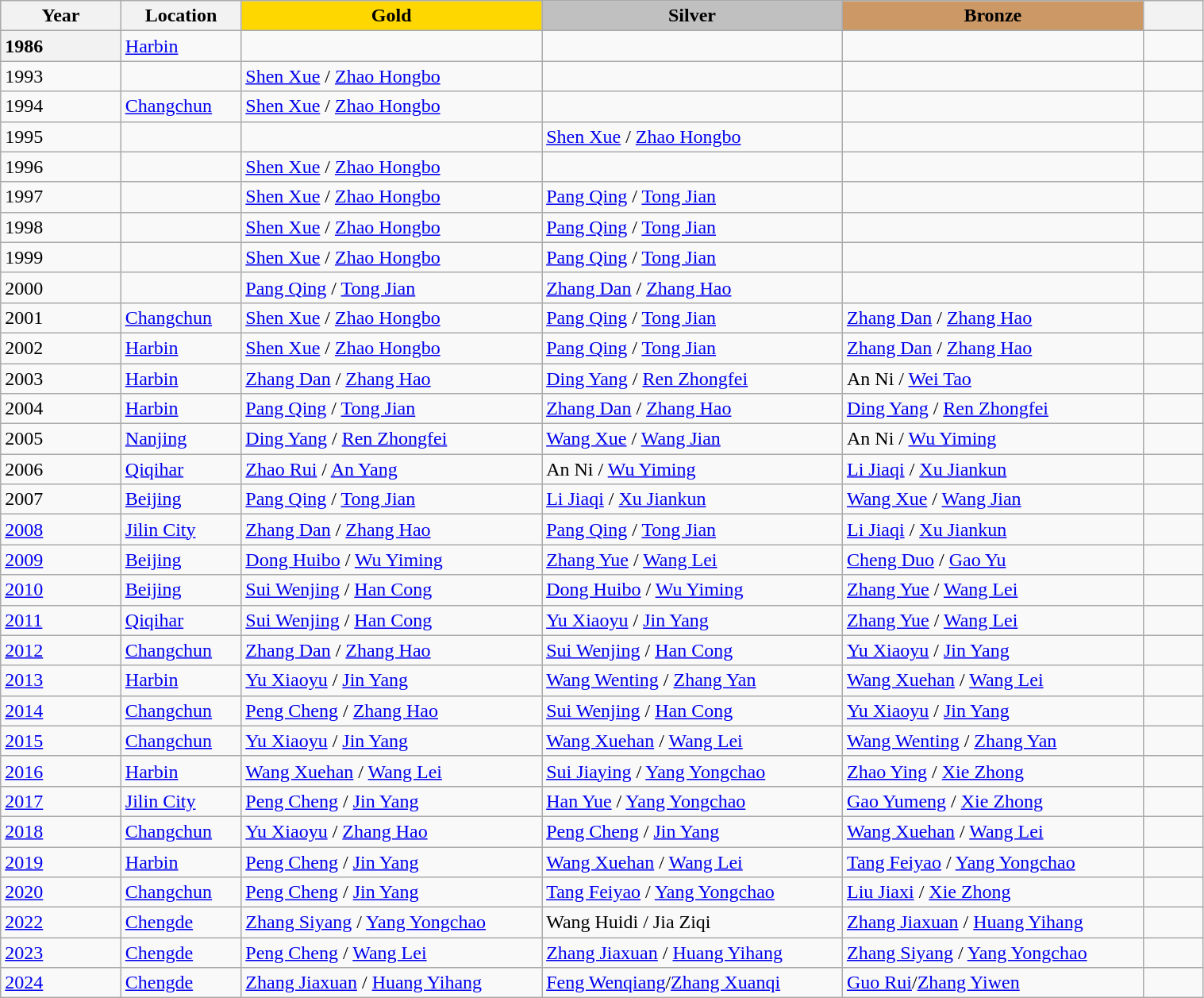<table class="wikitable unsortable" style="text-align:left; width:80%">
<tr>
<th scope="col" style="text-align:center; width:10%">Year</th>
<th scope="col" style="text-align:center; width:10%">Location</th>
<th scope="col" style="text-align:center; width:25%; background:gold">Gold</th>
<th scope="col" style="text-align:center; width:25%; background:silver">Silver</th>
<th scope="col" style="text-align:center; width:25%; background:#c96">Bronze</th>
<th scope="col" style="text-align:center; width:5%"></th>
</tr>
<tr>
<th scope="row" style="text-align:left">1986</th>
<td><a href='#'>Harbin</a></td>
<td></td>
<td></td>
<td></td>
<td></td>
</tr>
<tr>
<td>1993</td>
<td></td>
<td><a href='#'>Shen Xue</a> / <a href='#'>Zhao Hongbo</a></td>
<td></td>
<td></td>
<td></td>
</tr>
<tr>
<td>1994</td>
<td><a href='#'>Changchun</a></td>
<td><a href='#'>Shen Xue</a> / <a href='#'>Zhao Hongbo</a></td>
<td></td>
<td></td>
<td></td>
</tr>
<tr>
<td>1995</td>
<td></td>
<td></td>
<td><a href='#'>Shen Xue</a> / <a href='#'>Zhao Hongbo</a></td>
<td></td>
<td></td>
</tr>
<tr>
<td>1996</td>
<td></td>
<td><a href='#'>Shen Xue</a> / <a href='#'>Zhao Hongbo</a></td>
<td></td>
<td></td>
<td></td>
</tr>
<tr>
<td>1997</td>
<td></td>
<td><a href='#'>Shen Xue</a> / <a href='#'>Zhao Hongbo</a></td>
<td><a href='#'>Pang Qing</a> / <a href='#'>Tong Jian</a></td>
<td></td>
<td></td>
</tr>
<tr>
<td>1998</td>
<td></td>
<td><a href='#'>Shen Xue</a> / <a href='#'>Zhao Hongbo</a></td>
<td><a href='#'>Pang Qing</a> / <a href='#'>Tong Jian</a></td>
<td></td>
<td></td>
</tr>
<tr>
<td>1999</td>
<td></td>
<td><a href='#'>Shen Xue</a> / <a href='#'>Zhao Hongbo</a></td>
<td><a href='#'>Pang Qing</a> / <a href='#'>Tong Jian</a></td>
<td></td>
<td></td>
</tr>
<tr>
<td>2000</td>
<td></td>
<td><a href='#'>Pang Qing</a> / <a href='#'>Tong Jian</a></td>
<td><a href='#'>Zhang Dan</a> / <a href='#'>Zhang Hao</a></td>
<td></td>
<td></td>
</tr>
<tr>
<td>2001</td>
<td><a href='#'>Changchun</a></td>
<td><a href='#'>Shen Xue</a> / <a href='#'>Zhao Hongbo</a></td>
<td><a href='#'>Pang Qing</a> / <a href='#'>Tong Jian</a></td>
<td><a href='#'>Zhang Dan</a> / <a href='#'>Zhang Hao</a></td>
<td></td>
</tr>
<tr>
<td>2002</td>
<td><a href='#'>Harbin</a></td>
<td><a href='#'>Shen Xue</a> / <a href='#'>Zhao Hongbo</a></td>
<td><a href='#'>Pang Qing</a> / <a href='#'>Tong Jian</a></td>
<td><a href='#'>Zhang Dan</a> / <a href='#'>Zhang Hao</a></td>
<td></td>
</tr>
<tr>
<td>2003</td>
<td><a href='#'>Harbin</a></td>
<td><a href='#'>Zhang Dan</a> / <a href='#'>Zhang Hao</a></td>
<td><a href='#'>Ding Yang</a> / <a href='#'>Ren Zhongfei</a></td>
<td>An Ni / <a href='#'>Wei Tao</a></td>
<td></td>
</tr>
<tr>
<td>2004</td>
<td><a href='#'>Harbin</a></td>
<td><a href='#'>Pang Qing</a> / <a href='#'>Tong Jian</a></td>
<td><a href='#'>Zhang Dan</a> / <a href='#'>Zhang Hao</a></td>
<td><a href='#'>Ding Yang</a> / <a href='#'>Ren Zhongfei</a></td>
<td></td>
</tr>
<tr>
<td>2005</td>
<td><a href='#'>Nanjing</a></td>
<td><a href='#'>Ding Yang</a> / <a href='#'>Ren Zhongfei</a></td>
<td><a href='#'>Wang Xue</a> / <a href='#'>Wang Jian</a></td>
<td>An Ni / <a href='#'>Wu Yiming</a></td>
<td></td>
</tr>
<tr>
<td>2006</td>
<td><a href='#'>Qiqihar</a></td>
<td><a href='#'>Zhao Rui</a> / <a href='#'>An Yang</a></td>
<td>An Ni / <a href='#'>Wu Yiming</a></td>
<td><a href='#'>Li Jiaqi</a> / <a href='#'>Xu Jiankun</a></td>
<td></td>
</tr>
<tr>
<td>2007</td>
<td><a href='#'>Beijing</a></td>
<td><a href='#'>Pang Qing</a> / <a href='#'>Tong Jian</a></td>
<td><a href='#'>Li Jiaqi</a> / <a href='#'>Xu Jiankun</a></td>
<td><a href='#'>Wang Xue</a> / <a href='#'>Wang Jian</a></td>
<td></td>
</tr>
<tr>
<td><a href='#'>2008</a></td>
<td><a href='#'>Jilin City</a></td>
<td><a href='#'>Zhang Dan</a> / <a href='#'>Zhang Hao</a></td>
<td><a href='#'>Pang Qing</a> / <a href='#'>Tong Jian</a></td>
<td><a href='#'>Li Jiaqi</a> / <a href='#'>Xu Jiankun</a></td>
<td></td>
</tr>
<tr>
<td><a href='#'>2009</a></td>
<td><a href='#'>Beijing</a></td>
<td><a href='#'>Dong Huibo</a> / <a href='#'>Wu Yiming</a></td>
<td><a href='#'>Zhang Yue</a> / <a href='#'>Wang Lei</a></td>
<td><a href='#'>Cheng Duo</a> / <a href='#'>Gao Yu</a></td>
<td></td>
</tr>
<tr>
<td><a href='#'>2010</a></td>
<td><a href='#'>Beijing</a></td>
<td><a href='#'>Sui Wenjing</a> / <a href='#'>Han Cong</a></td>
<td><a href='#'>Dong Huibo</a> / <a href='#'>Wu Yiming</a></td>
<td><a href='#'>Zhang Yue</a> / <a href='#'>Wang Lei</a></td>
<td></td>
</tr>
<tr>
<td><a href='#'>2011</a></td>
<td><a href='#'>Qiqihar</a></td>
<td><a href='#'>Sui Wenjing</a> / <a href='#'>Han Cong</a></td>
<td><a href='#'>Yu Xiaoyu</a> / <a href='#'>Jin Yang</a></td>
<td><a href='#'>Zhang Yue</a> / <a href='#'>Wang Lei</a></td>
<td></td>
</tr>
<tr>
<td><a href='#'>2012</a></td>
<td><a href='#'>Changchun</a></td>
<td><a href='#'>Zhang Dan</a> / <a href='#'>Zhang Hao</a></td>
<td><a href='#'>Sui Wenjing</a> / <a href='#'>Han Cong</a></td>
<td><a href='#'>Yu Xiaoyu</a> / <a href='#'>Jin Yang</a></td>
<td></td>
</tr>
<tr>
<td><a href='#'>2013</a></td>
<td><a href='#'>Harbin</a></td>
<td><a href='#'>Yu Xiaoyu</a> / <a href='#'>Jin Yang</a></td>
<td><a href='#'>Wang Wenting</a> / <a href='#'>Zhang Yan</a></td>
<td><a href='#'>Wang Xuehan</a> / <a href='#'>Wang Lei</a></td>
<td></td>
</tr>
<tr>
<td><a href='#'>2014</a></td>
<td><a href='#'>Changchun</a></td>
<td><a href='#'>Peng Cheng</a> / <a href='#'>Zhang Hao</a></td>
<td><a href='#'>Sui Wenjing</a> / <a href='#'>Han Cong</a></td>
<td><a href='#'>Yu Xiaoyu</a> / <a href='#'>Jin Yang</a></td>
<td></td>
</tr>
<tr>
<td><a href='#'>2015</a></td>
<td><a href='#'>Changchun</a></td>
<td><a href='#'>Yu Xiaoyu</a> / <a href='#'>Jin Yang</a></td>
<td><a href='#'>Wang Xuehan</a> / <a href='#'>Wang Lei</a></td>
<td><a href='#'>Wang Wenting</a> / <a href='#'>Zhang Yan</a></td>
<td></td>
</tr>
<tr>
<td><a href='#'>2016</a></td>
<td><a href='#'>Harbin</a></td>
<td><a href='#'>Wang Xuehan</a> / <a href='#'>Wang Lei</a></td>
<td><a href='#'>Sui Jiaying</a> / <a href='#'>Yang Yongchao</a></td>
<td><a href='#'>Zhao Ying</a> / <a href='#'>Xie Zhong</a></td>
<td></td>
</tr>
<tr>
<td><a href='#'>2017</a></td>
<td><a href='#'>Jilin City</a></td>
<td><a href='#'>Peng Cheng</a> / <a href='#'>Jin Yang</a></td>
<td><a href='#'>Han Yue</a> / <a href='#'>Yang Yongchao</a></td>
<td><a href='#'>Gao Yumeng</a> / <a href='#'>Xie Zhong</a></td>
<td></td>
</tr>
<tr>
<td><a href='#'>2018</a></td>
<td><a href='#'>Changchun</a></td>
<td><a href='#'>Yu Xiaoyu</a> / <a href='#'>Zhang Hao</a></td>
<td><a href='#'>Peng Cheng</a> / <a href='#'>Jin Yang</a></td>
<td><a href='#'>Wang Xuehan</a> / <a href='#'>Wang Lei</a></td>
<td></td>
</tr>
<tr>
<td><a href='#'>2019</a></td>
<td><a href='#'>Harbin</a></td>
<td><a href='#'>Peng Cheng</a> / <a href='#'>Jin Yang</a></td>
<td><a href='#'>Wang Xuehan</a> / <a href='#'>Wang Lei</a></td>
<td><a href='#'>Tang Feiyao</a> / <a href='#'>Yang Yongchao</a></td>
<td></td>
</tr>
<tr>
<td><a href='#'>2020</a></td>
<td><a href='#'>Changchun</a></td>
<td><a href='#'>Peng Cheng</a> / <a href='#'>Jin Yang</a></td>
<td><a href='#'>Tang Feiyao</a> / <a href='#'>Yang Yongchao</a></td>
<td><a href='#'>Liu Jiaxi</a> / <a href='#'>Xie Zhong</a></td>
<td></td>
</tr>
<tr>
<td><a href='#'>2022</a></td>
<td><a href='#'>Chengde</a></td>
<td><a href='#'>Zhang Siyang</a> / <a href='#'>Yang Yongchao</a></td>
<td>Wang Huidi / Jia Ziqi</td>
<td><a href='#'>Zhang Jiaxuan</a> / <a href='#'>Huang Yihang</a></td>
<td></td>
</tr>
<tr>
<td><a href='#'>2023</a></td>
<td><a href='#'>Chengde</a></td>
<td><a href='#'>Peng Cheng</a> / <a href='#'>Wang Lei</a></td>
<td><a href='#'>Zhang Jiaxuan</a> / <a href='#'>Huang Yihang</a></td>
<td><a href='#'>Zhang Siyang</a> / <a href='#'>Yang Yongchao</a></td>
<td></td>
</tr>
<tr>
<td><a href='#'>2024</a></td>
<td><a href='#'>Chengde</a></td>
<td><a href='#'>Zhang Jiaxuan</a> / <a href='#'>Huang Yihang</a></td>
<td><a href='#'>Feng Wenqiang</a>/<a href='#'>Zhang Xuanqi</a></td>
<td><a href='#'>Guo Rui</a>/<a href='#'>Zhang Yiwen</a></td>
<td></td>
</tr>
</table>
